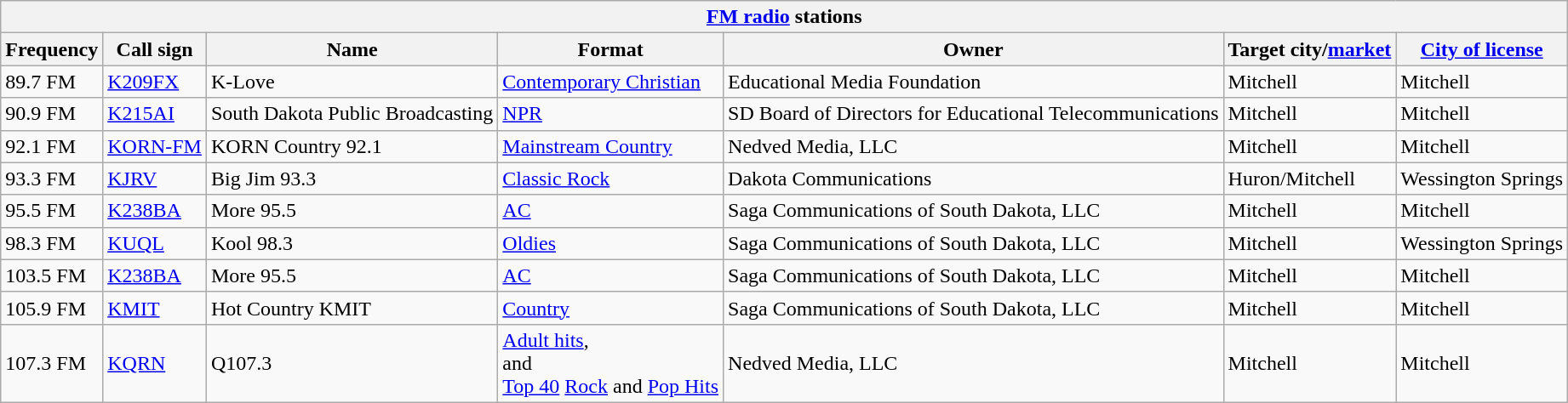<table class="wikitable">
<tr>
<th align="center" colspan="7"><strong><a href='#'>FM radio</a> stations</strong></th>
</tr>
<tr>
<th>Frequency</th>
<th>Call sign</th>
<th>Name</th>
<th>Format</th>
<th>Owner</th>
<th>Target city/<a href='#'>market</a></th>
<th><a href='#'>City of license</a></th>
</tr>
<tr>
<td>89.7 FM</td>
<td><a href='#'>K209FX</a></td>
<td>K-Love</td>
<td><a href='#'>Contemporary Christian</a></td>
<td>Educational Media Foundation</td>
<td>Mitchell</td>
<td>Mitchell</td>
</tr>
<tr>
<td>90.9 FM</td>
<td><a href='#'>K215AI</a></td>
<td>South Dakota Public Broadcasting</td>
<td><a href='#'>NPR</a></td>
<td>SD Board of Directors for Educational Telecommunications</td>
<td>Mitchell</td>
<td>Mitchell</td>
</tr>
<tr>
<td>92.1 FM</td>
<td><a href='#'>KORN-FM</a></td>
<td>KORN Country 92.1</td>
<td><a href='#'>Mainstream Country</a></td>
<td>Nedved Media, LLC</td>
<td>Mitchell</td>
<td>Mitchell</td>
</tr>
<tr>
<td>93.3 FM</td>
<td><a href='#'>KJRV</a></td>
<td>Big Jim 93.3</td>
<td><a href='#'>Classic Rock</a></td>
<td>Dakota Communications</td>
<td>Huron/Mitchell</td>
<td>Wessington Springs</td>
</tr>
<tr>
<td>95.5 FM</td>
<td><a href='#'>K238BA</a></td>
<td>More 95.5</td>
<td><a href='#'>AC</a></td>
<td>Saga Communications of South Dakota, LLC</td>
<td>Mitchell</td>
<td>Mitchell</td>
</tr>
<tr>
<td>98.3 FM</td>
<td><a href='#'>KUQL</a></td>
<td>Kool 98.3</td>
<td><a href='#'>Oldies</a></td>
<td>Saga Communications of South Dakota, LLC</td>
<td>Mitchell</td>
<td>Wessington Springs</td>
</tr>
<tr>
<td>103.5 FM</td>
<td><a href='#'>K238BA</a></td>
<td>More 95.5</td>
<td><a href='#'>AC</a></td>
<td>Saga Communications of South Dakota, LLC</td>
<td>Mitchell</td>
<td>Mitchell</td>
</tr>
<tr>
<td>105.9 FM</td>
<td><a href='#'>KMIT</a></td>
<td>Hot Country KMIT</td>
<td><a href='#'>Country</a></td>
<td>Saga Communications of South Dakota, LLC</td>
<td>Mitchell</td>
<td>Mitchell</td>
</tr>
<tr>
<td>107.3 FM</td>
<td><a href='#'>KQRN</a></td>
<td>Q107.3</td>
<td><a href='#'>Adult hits</a>, <br> and <br><a href='#'>Top 40</a> <a href='#'>Rock</a> and <a href='#'>Pop Hits</a></td>
<td>Nedved Media, LLC</td>
<td>Mitchell</td>
<td>Mitchell</td>
</tr>
</table>
